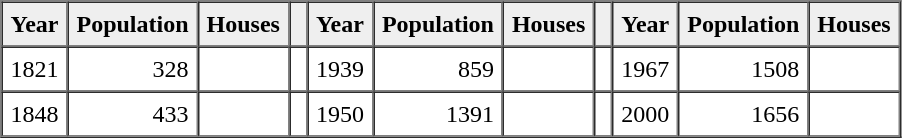<table border="1" cellpadding="5" cellspacing="0" align="left" style="margin-left:10px">
<tr>
<th style="background:#efefef;">Year</th>
<th style="background:#efefef;">Population</th>
<th style="background:#efefef;">Houses</th>
<th style="background:#efefef;"></th>
<th style="background:#efefef;">Year</th>
<th style="background:#efefef;">Population</th>
<th style="background:#efefef;">Houses</th>
<th style="background:#efefef;"></th>
<th style="background:#efefef;">Year</th>
<th style="background:#efefef;">Population</th>
<th style="background:#efefef;">Houses</th>
</tr>
<tr>
<td>1821</td>
<td align="right">328</td>
<td align="right"></td>
<td></td>
<td>1939</td>
<td align="right">859</td>
<td align="right"></td>
<td></td>
<td>1967</td>
<td align="right">1508</td>
<td align="right"></td>
</tr>
<tr>
<td>1848</td>
<td align="right">433</td>
<td align="right"></td>
<td></td>
<td>1950</td>
<td align="right">1391</td>
<td align="right"></td>
<td></td>
<td>2000</td>
<td align="right">1656</td>
<td align="right"></td>
</tr>
<tr>
</tr>
</table>
